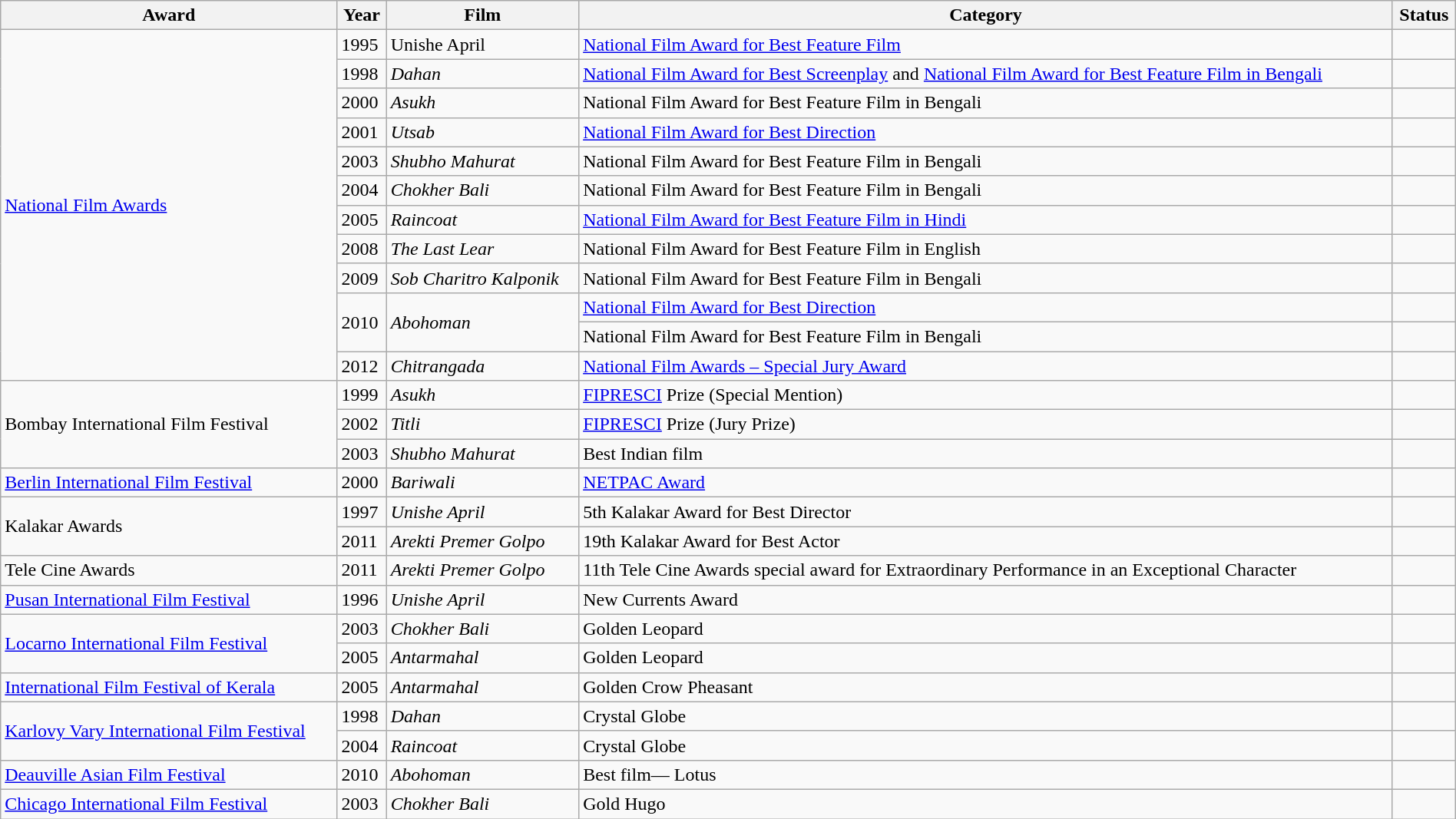<table class="wikitable sortable" style="width:100%">
<tr>
<th>Award</th>
<th>Year</th>
<th>Film</th>
<th>Category</th>
<th>Status</th>
</tr>
<tr>
<td rowspan="12"><a href='#'>National Film Awards</a></td>
<td>1995</td>
<td>Unishe April</td>
<td><a href='#'>National Film Award for Best Feature Film</a></td>
<td></td>
</tr>
<tr>
<td>1998</td>
<td><em>Dahan</em></td>
<td><a href='#'>National Film Award for Best Screenplay</a> and <a href='#'>National Film Award for Best Feature Film in Bengali</a></td>
<td></td>
</tr>
<tr>
<td>2000</td>
<td><em>Asukh</em></td>
<td>National Film Award for Best Feature Film in Bengali</td>
<td></td>
</tr>
<tr>
<td>2001</td>
<td><em>Utsab</em></td>
<td><a href='#'>National Film Award for Best Direction</a></td>
<td></td>
</tr>
<tr>
<td>2003</td>
<td><em>Shubho Mahurat</em></td>
<td>National Film Award for Best Feature Film in Bengali</td>
<td></td>
</tr>
<tr>
<td>2004</td>
<td><em>Chokher Bali</em></td>
<td>National Film Award for Best Feature Film in Bengali</td>
<td></td>
</tr>
<tr>
<td>2005</td>
<td><em>Raincoat</em></td>
<td><a href='#'>National Film Award for Best Feature Film in Hindi</a></td>
<td></td>
</tr>
<tr>
<td>2008</td>
<td><em>The Last Lear</em></td>
<td>National Film Award for Best Feature Film in English</td>
<td></td>
</tr>
<tr>
<td>2009</td>
<td><em>Sob Charitro Kalponik</em></td>
<td>National Film Award for Best Feature Film in Bengali</td>
<td></td>
</tr>
<tr>
<td rowspan="2">2010</td>
<td rowspan="2"><em>Abohoman</em></td>
<td><a href='#'>National Film Award for Best Direction</a></td>
<td></td>
</tr>
<tr>
<td>National Film Award for Best Feature Film in Bengali</td>
<td></td>
</tr>
<tr>
<td>2012</td>
<td><em>Chitrangada</em></td>
<td><a href='#'>National Film Awards – Special Jury Award</a></td>
<td></td>
</tr>
<tr>
<td rowspan="3">Bombay International Film Festival</td>
<td>1999</td>
<td><em>Asukh</em></td>
<td><a href='#'>FIPRESCI</a> Prize (Special Mention)</td>
<td></td>
</tr>
<tr>
<td>2002</td>
<td><em>Titli</em></td>
<td><a href='#'>FIPRESCI</a> Prize (Jury Prize)</td>
<td></td>
</tr>
<tr>
<td>2003</td>
<td><em>Shubho Mahurat</em></td>
<td>Best Indian film</td>
<td></td>
</tr>
<tr>
<td><a href='#'>Berlin International Film Festival</a></td>
<td>2000</td>
<td><em>Bariwali</em></td>
<td><a href='#'>NETPAC Award</a></td>
<td></td>
</tr>
<tr>
<td rowspan="2">Kalakar Awards</td>
<td>1997</td>
<td><em>Unishe April</em></td>
<td>5th Kalakar Award for Best Director</td>
<td></td>
</tr>
<tr>
<td>2011</td>
<td><em>Arekti Premer Golpo</em></td>
<td>19th Kalakar Award for Best Actor</td>
<td></td>
</tr>
<tr>
<td>Tele Cine Awards</td>
<td>2011</td>
<td><em>Arekti Premer Golpo</em></td>
<td>11th Tele Cine Awards special award for Extraordinary Performance in an Exceptional Character</td>
<td></td>
</tr>
<tr>
<td><a href='#'>Pusan International Film Festival</a></td>
<td>1996</td>
<td><em>Unishe April</em></td>
<td>New Currents Award</td>
<td></td>
</tr>
<tr>
<td rowspan="2"><a href='#'>Locarno International Film Festival</a></td>
<td>2003</td>
<td><em>Chokher Bali</em></td>
<td>Golden Leopard</td>
<td></td>
</tr>
<tr>
<td>2005</td>
<td><em>Antarmahal</em></td>
<td>Golden Leopard</td>
<td></td>
</tr>
<tr>
<td><a href='#'>International Film Festival of Kerala</a></td>
<td>2005</td>
<td><em>Antarmahal</em></td>
<td>Golden Crow Pheasant</td>
<td></td>
</tr>
<tr>
<td rowspan="2"><a href='#'>Karlovy Vary International Film Festival</a></td>
<td>1998</td>
<td><em>Dahan</em></td>
<td>Crystal Globe</td>
<td></td>
</tr>
<tr>
<td>2004</td>
<td><em>Raincoat</em></td>
<td>Crystal Globe</td>
<td></td>
</tr>
<tr>
<td><a href='#'>Deauville Asian Film Festival</a></td>
<td>2010</td>
<td><em>Abohoman</em></td>
<td>Best film— Lotus</td>
<td></td>
</tr>
<tr>
<td><a href='#'>Chicago International Film Festival</a></td>
<td>2003</td>
<td><em>Chokher Bali</em></td>
<td>Gold Hugo</td>
<td></td>
</tr>
</table>
